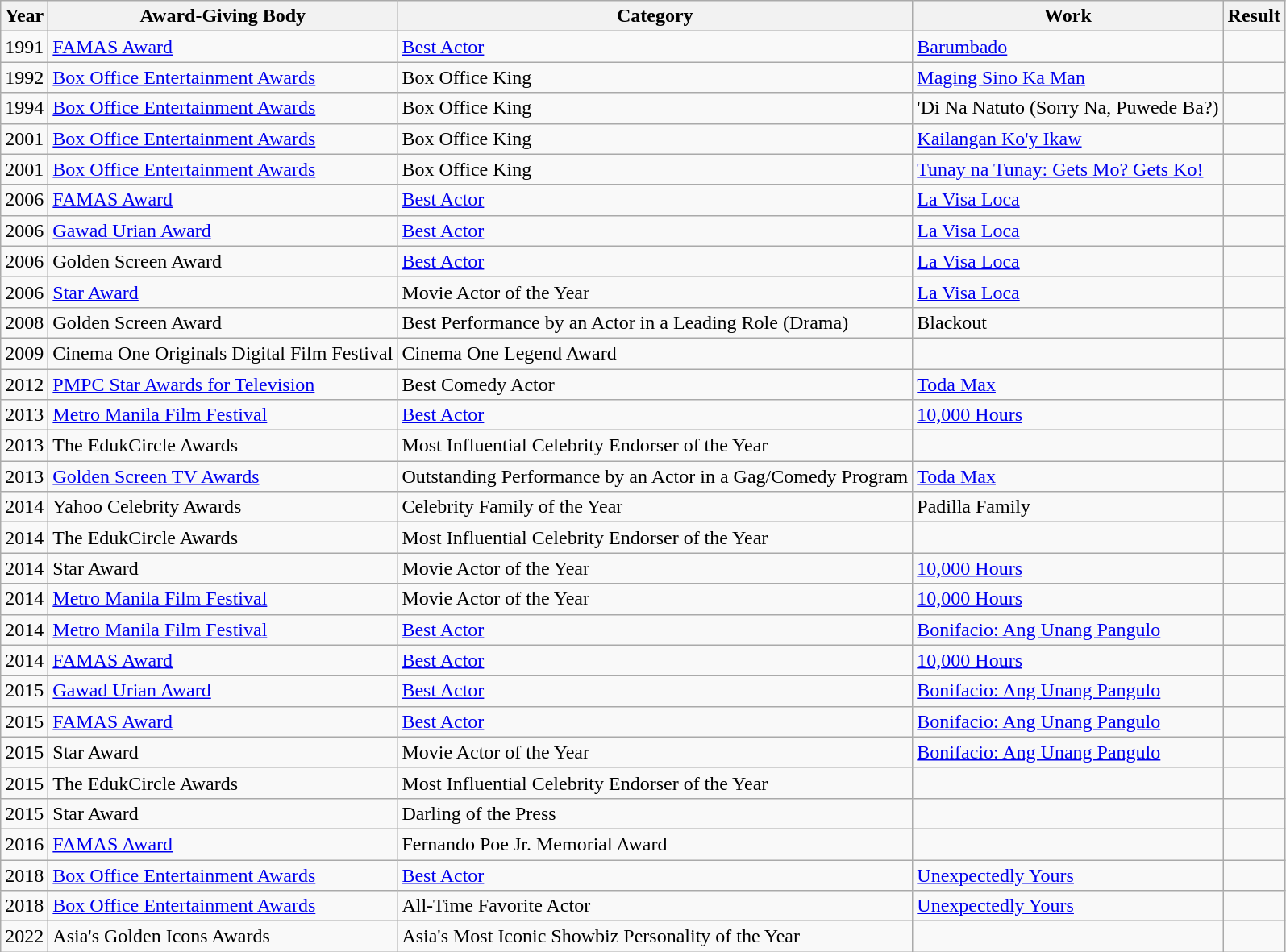<table class="wikitable">
<tr>
<th scope="col">Year</th>
<th scope="col">Award-Giving Body</th>
<th scope="col">Category</th>
<th scope="col">Work</th>
<th scope="col">Result</th>
</tr>
<tr>
<td>1991</td>
<td><a href='#'>FAMAS Award</a></td>
<td><a href='#'>Best Actor</a></td>
<td><a href='#'>Barumbado</a></td>
<td></td>
</tr>
<tr>
<td>1992</td>
<td><a href='#'>Box Office Entertainment Awards</a></td>
<td>Box Office King</td>
<td><a href='#'>Maging Sino Ka Man</a></td>
<td></td>
</tr>
<tr>
<td>1994</td>
<td><a href='#'>Box Office Entertainment Awards</a></td>
<td>Box Office King</td>
<td>'Di Na Natuto (Sorry Na, Puwede Ba?)</td>
<td></td>
</tr>
<tr>
<td>2001</td>
<td><a href='#'>Box Office Entertainment Awards</a></td>
<td>Box Office King</td>
<td><a href='#'>Kailangan Ko'y Ikaw</a></td>
<td></td>
</tr>
<tr>
<td>2001</td>
<td><a href='#'>Box Office Entertainment Awards</a></td>
<td>Box Office King</td>
<td><a href='#'>Tunay na Tunay: Gets Mo? Gets Ko!</a></td>
<td></td>
</tr>
<tr>
<td>2006</td>
<td><a href='#'>FAMAS Award</a></td>
<td><a href='#'>Best Actor</a></td>
<td><a href='#'>La Visa Loca</a></td>
<td></td>
</tr>
<tr>
<td>2006</td>
<td><a href='#'>Gawad Urian Award</a></td>
<td><a href='#'>Best Actor</a></td>
<td><a href='#'>La Visa Loca</a></td>
<td></td>
</tr>
<tr>
<td>2006</td>
<td>Golden Screen Award</td>
<td><a href='#'>Best Actor</a></td>
<td><a href='#'>La Visa Loca</a></td>
<td></td>
</tr>
<tr>
<td>2006</td>
<td><a href='#'>Star Award</a></td>
<td>Movie Actor of the Year</td>
<td><a href='#'>La Visa Loca</a></td>
<td></td>
</tr>
<tr>
<td>2008</td>
<td>Golden Screen Award</td>
<td>Best Performance by an Actor in a Leading Role (Drama)</td>
<td>Blackout</td>
<td></td>
</tr>
<tr>
<td>2009</td>
<td>Cinema One Originals Digital Film Festival</td>
<td>Cinema One Legend Award</td>
<td></td>
<td></td>
</tr>
<tr>
<td>2012</td>
<td><a href='#'>PMPC Star Awards for Television</a></td>
<td>Best Comedy Actor</td>
<td><a href='#'>Toda Max</a></td>
<td></td>
</tr>
<tr>
<td>2013</td>
<td><a href='#'>Metro Manila Film Festival</a></td>
<td><a href='#'>Best Actor</a></td>
<td><a href='#'>10,000 Hours</a></td>
<td></td>
</tr>
<tr>
<td>2013</td>
<td>The EdukCircle Awards</td>
<td>Most Influential Celebrity Endorser of the Year</td>
<td></td>
<td></td>
</tr>
<tr>
<td>2013</td>
<td><a href='#'>Golden Screen TV Awards</a></td>
<td>Outstanding Performance by an Actor in a Gag/Comedy Program</td>
<td><a href='#'>Toda Max</a></td>
<td></td>
</tr>
<tr>
<td>2014</td>
<td>Yahoo Celebrity Awards</td>
<td>Celebrity Family of the Year</td>
<td>Padilla Family</td>
<td></td>
</tr>
<tr>
<td>2014</td>
<td>The EdukCircle Awards</td>
<td>Most Influential Celebrity Endorser of the Year</td>
<td></td>
<td></td>
</tr>
<tr>
<td>2014</td>
<td>Star Award</td>
<td>Movie Actor of the Year</td>
<td><a href='#'>10,000 Hours</a></td>
<td></td>
</tr>
<tr>
<td>2014</td>
<td><a href='#'>Metro Manila Film Festival</a></td>
<td>Movie Actor of the Year</td>
<td><a href='#'>10,000 Hours</a></td>
<td></td>
</tr>
<tr>
<td>2014</td>
<td><a href='#'>Metro Manila Film Festival</a></td>
<td><a href='#'>Best Actor</a></td>
<td><a href='#'>Bonifacio: Ang Unang Pangulo</a></td>
<td></td>
</tr>
<tr>
<td>2014</td>
<td><a href='#'>FAMAS Award</a></td>
<td><a href='#'>Best Actor</a></td>
<td><a href='#'>10,000 Hours</a></td>
<td></td>
</tr>
<tr>
<td>2015</td>
<td><a href='#'>Gawad Urian Award</a></td>
<td><a href='#'>Best Actor</a></td>
<td><a href='#'>Bonifacio: Ang Unang Pangulo</a></td>
<td></td>
</tr>
<tr>
<td>2015</td>
<td><a href='#'>FAMAS Award</a></td>
<td><a href='#'>Best Actor</a></td>
<td><a href='#'>Bonifacio: Ang Unang Pangulo</a></td>
<td></td>
</tr>
<tr>
<td>2015</td>
<td>Star Award</td>
<td>Movie Actor of the Year</td>
<td><a href='#'>Bonifacio: Ang Unang Pangulo</a></td>
<td></td>
</tr>
<tr>
<td>2015</td>
<td>The EdukCircle Awards</td>
<td>Most Influential Celebrity Endorser of the Year</td>
<td></td>
<td></td>
</tr>
<tr>
<td>2015</td>
<td>Star Award</td>
<td>Darling of the Press</td>
<td></td>
<td></td>
</tr>
<tr>
<td>2016</td>
<td><a href='#'>FAMAS Award</a></td>
<td>Fernando Poe Jr. Memorial Award</td>
<td></td>
<td></td>
</tr>
<tr>
<td>2018</td>
<td><a href='#'>Box Office Entertainment Awards</a></td>
<td><a href='#'>Best Actor</a></td>
<td><a href='#'>Unexpectedly Yours</a></td>
<td></td>
</tr>
<tr>
<td>2018</td>
<td><a href='#'>Box Office Entertainment Awards</a></td>
<td>All-Time Favorite Actor</td>
<td><a href='#'>Unexpectedly Yours</a></td>
<td></td>
</tr>
<tr>
<td>2022</td>
<td>Asia's Golden Icons Awards</td>
<td>Asia's Most Iconic Showbiz Personality of the Year</td>
<td></td>
<td></td>
</tr>
</table>
